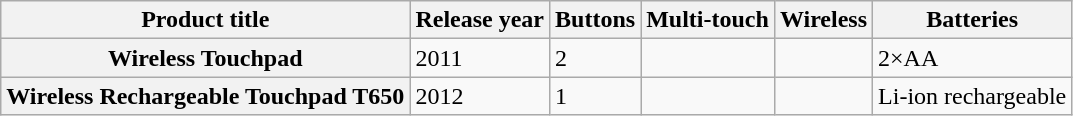<table class="wikitable sortable">
<tr>
<th>Product title</th>
<th>Release year</th>
<th>Buttons</th>
<th>Multi-touch</th>
<th>Wireless</th>
<th>Batteries</th>
</tr>
<tr>
<th>Wireless Touchpad</th>
<td>2011</td>
<td>2</td>
<td></td>
<td></td>
<td>2×AA</td>
</tr>
<tr>
<th>Wireless Rechargeable Touchpad T650</th>
<td>2012</td>
<td>1</td>
<td></td>
<td></td>
<td>Li-ion rechargeable</td>
</tr>
</table>
